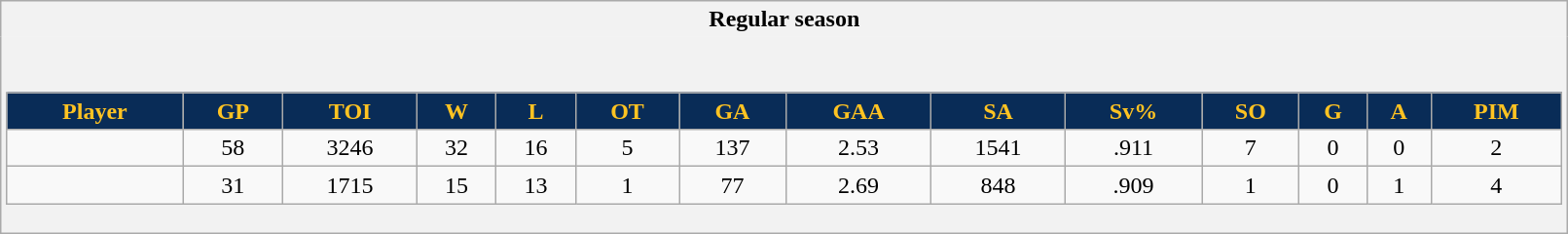<table class="wikitable" style="border: 1px solid #aaa;" width="85%">
<tr>
<th style="border: 0;">Regular season</th>
</tr>
<tr>
<td style="background: #f2f2f2; border: 0; text-align: center;"><br><table class="wikitable sortable" width="100%">
<tr align="center"  bgcolor="#dddddd">
<th style="background:#092c57;color:#ffc322;">Player</th>
<th style="background:#092c57;color:#ffc322;">GP</th>
<th style="background:#092c57;color:#ffc322;">TOI</th>
<th style="background:#092c57;color:#ffc322;">W</th>
<th style="background:#092c57;color:#ffc322;">L</th>
<th style="background:#092c57;color:#ffc322;">OT</th>
<th style="background:#092c57;color:#ffc322;">GA</th>
<th style="background:#092c57;color:#ffc322;">GAA</th>
<th style="background:#092c57;color:#ffc322;">SA</th>
<th style="background:#092c57;color:#ffc322;">Sv%</th>
<th style="background:#092c57;color:#ffc322;">SO</th>
<th style="background:#092c57;color:#ffc322;">G</th>
<th style="background:#092c57;color:#ffc322;">A</th>
<th style="background:#092c57;color:#ffc322;">PIM</th>
</tr>
<tr align=center>
<td></td>
<td>58</td>
<td>3246</td>
<td>32</td>
<td>16</td>
<td>5</td>
<td>137</td>
<td>2.53</td>
<td>1541</td>
<td>.911</td>
<td>7</td>
<td>0</td>
<td>0</td>
<td>2</td>
</tr>
<tr align=center>
<td></td>
<td>31</td>
<td>1715</td>
<td>15</td>
<td>13</td>
<td>1</td>
<td>77</td>
<td>2.69</td>
<td>848</td>
<td>.909</td>
<td>1</td>
<td>0</td>
<td>1</td>
<td>4</td>
</tr>
</table>
</td>
</tr>
</table>
